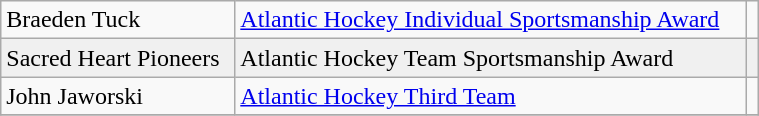<table class="wikitable" width=40%>
<tr>
<td>Braeden Tuck</td>
<td><a href='#'>Atlantic Hockey Individual Sportsmanship Award</a></td>
<td></td>
</tr>
<tr bgcolor=f0f0f0>
<td>Sacred Heart Pioneers</td>
<td>Atlantic Hockey Team Sportsmanship Award</td>
<td></td>
</tr>
<tr>
<td>John Jaworski</td>
<td rowspan=1><a href='#'>Atlantic Hockey Third Team</a></td>
<td rowspan=1></td>
</tr>
<tr>
</tr>
</table>
